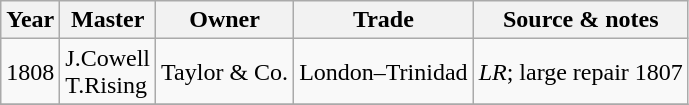<table class=" wikitable">
<tr>
<th>Year</th>
<th>Master</th>
<th>Owner</th>
<th>Trade</th>
<th>Source & notes</th>
</tr>
<tr>
<td>1808</td>
<td>J.Cowell<br>T.Rising</td>
<td>Taylor & Co.</td>
<td>London–Trinidad</td>
<td><em>LR</em>; large repair 1807</td>
</tr>
<tr>
</tr>
</table>
